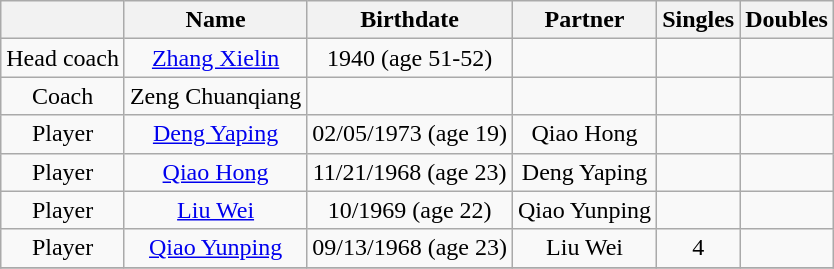<table class="wikitable" style="text-align: center;">
<tr>
<th></th>
<th>Name</th>
<th>Birthdate</th>
<th>Partner</th>
<th>Singles</th>
<th>Doubles</th>
</tr>
<tr>
<td>Head coach</td>
<td><a href='#'>Zhang Xielin</a></td>
<td>1940 (age 51-52)</td>
<td></td>
<td></td>
<td></td>
</tr>
<tr>
<td>Coach</td>
<td>Zeng Chuanqiang</td>
<td></td>
<td></td>
<td></td>
<td></td>
</tr>
<tr>
<td>Player</td>
<td><a href='#'>Deng Yaping</a></td>
<td>02/05/1973 (age 19)</td>
<td>Qiao Hong</td>
<td></td>
<td></td>
</tr>
<tr>
<td>Player</td>
<td><a href='#'>Qiao Hong</a></td>
<td>11/21/1968 (age 23)</td>
<td>Deng Yaping</td>
<td></td>
<td></td>
</tr>
<tr>
<td>Player</td>
<td><a href='#'>Liu Wei</a></td>
<td>10/1969 (age 22)</td>
<td>Qiao Yunping</td>
<td></td>
<td></td>
</tr>
<tr>
<td>Player</td>
<td><a href='#'>Qiao Yunping</a></td>
<td>09/13/1968 (age 23)</td>
<td>Liu Wei</td>
<td>4</td>
<td></td>
</tr>
<tr>
</tr>
</table>
